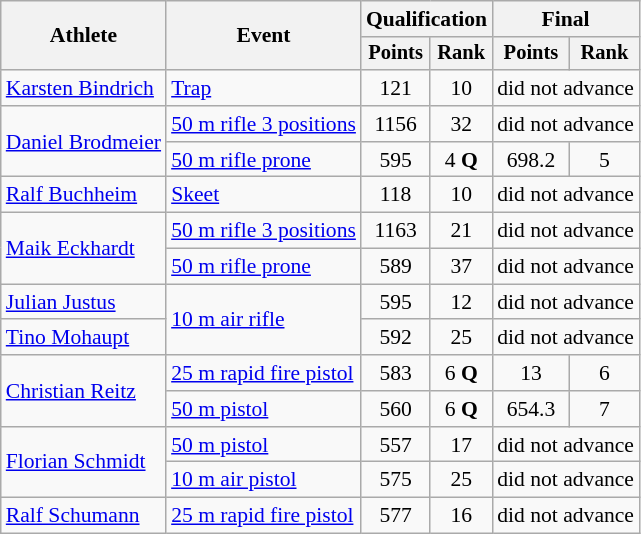<table class="wikitable" style="font-size:90%">
<tr>
<th rowspan=2>Athlete</th>
<th rowspan=2>Event</th>
<th colspan=2>Qualification</th>
<th colspan=2>Final</th>
</tr>
<tr style="font-size:95%">
<th>Points</th>
<th>Rank</th>
<th>Points</th>
<th>Rank</th>
</tr>
<tr align=center>
<td align=left><a href='#'>Karsten Bindrich</a></td>
<td align=left><a href='#'>Trap</a></td>
<td>121</td>
<td>10</td>
<td colspan=2>did not advance</td>
</tr>
<tr align=center>
<td align=left rowspan=2><a href='#'>Daniel Brodmeier</a></td>
<td align=left><a href='#'>50 m rifle 3 positions</a></td>
<td>1156</td>
<td>32</td>
<td colspan=2>did not advance</td>
</tr>
<tr align=center>
<td align=left><a href='#'>50 m rifle prone</a></td>
<td>595</td>
<td>4 <strong>Q</strong></td>
<td>698.2</td>
<td>5</td>
</tr>
<tr align=center>
<td align=left><a href='#'>Ralf Buchheim</a></td>
<td align=left><a href='#'>Skeet</a></td>
<td>118</td>
<td>10</td>
<td colspan=2>did not advance</td>
</tr>
<tr align=center>
<td align=left rowspan=2><a href='#'>Maik Eckhardt</a></td>
<td align=left><a href='#'>50 m rifle 3 positions</a></td>
<td>1163</td>
<td>21</td>
<td colspan=2>did not advance</td>
</tr>
<tr align=center>
<td align=left><a href='#'>50 m rifle prone</a></td>
<td>589</td>
<td>37</td>
<td colspan=2>did not advance</td>
</tr>
<tr align=center>
<td align=left><a href='#'>Julian Justus</a></td>
<td align=left rowspan=2><a href='#'>10 m air rifle</a></td>
<td>595</td>
<td>12</td>
<td colspan=2>did not advance</td>
</tr>
<tr align=center>
<td align=left><a href='#'>Tino Mohaupt</a></td>
<td>592</td>
<td>25</td>
<td colspan=2>did not advance</td>
</tr>
<tr align=center>
<td align=left rowspan=2><a href='#'>Christian Reitz</a></td>
<td align=left><a href='#'>25 m rapid fire pistol</a></td>
<td>583</td>
<td>6 <strong>Q</strong></td>
<td>13</td>
<td>6</td>
</tr>
<tr align=center>
<td align=left><a href='#'>50 m pistol</a></td>
<td>560</td>
<td>6 <strong>Q</strong></td>
<td>654.3</td>
<td>7</td>
</tr>
<tr align=center>
<td align=left rowspan=2><a href='#'>Florian Schmidt</a></td>
<td align=left><a href='#'>50 m pistol</a></td>
<td>557</td>
<td>17</td>
<td colspan=2>did not advance</td>
</tr>
<tr align=center>
<td align=left><a href='#'>10 m air pistol</a></td>
<td>575</td>
<td>25</td>
<td colspan=2>did not advance</td>
</tr>
<tr align=center>
<td align=left><a href='#'>Ralf Schumann</a></td>
<td align=left><a href='#'>25 m rapid fire pistol</a></td>
<td>577</td>
<td>16</td>
<td colspan=2>did not advance</td>
</tr>
</table>
